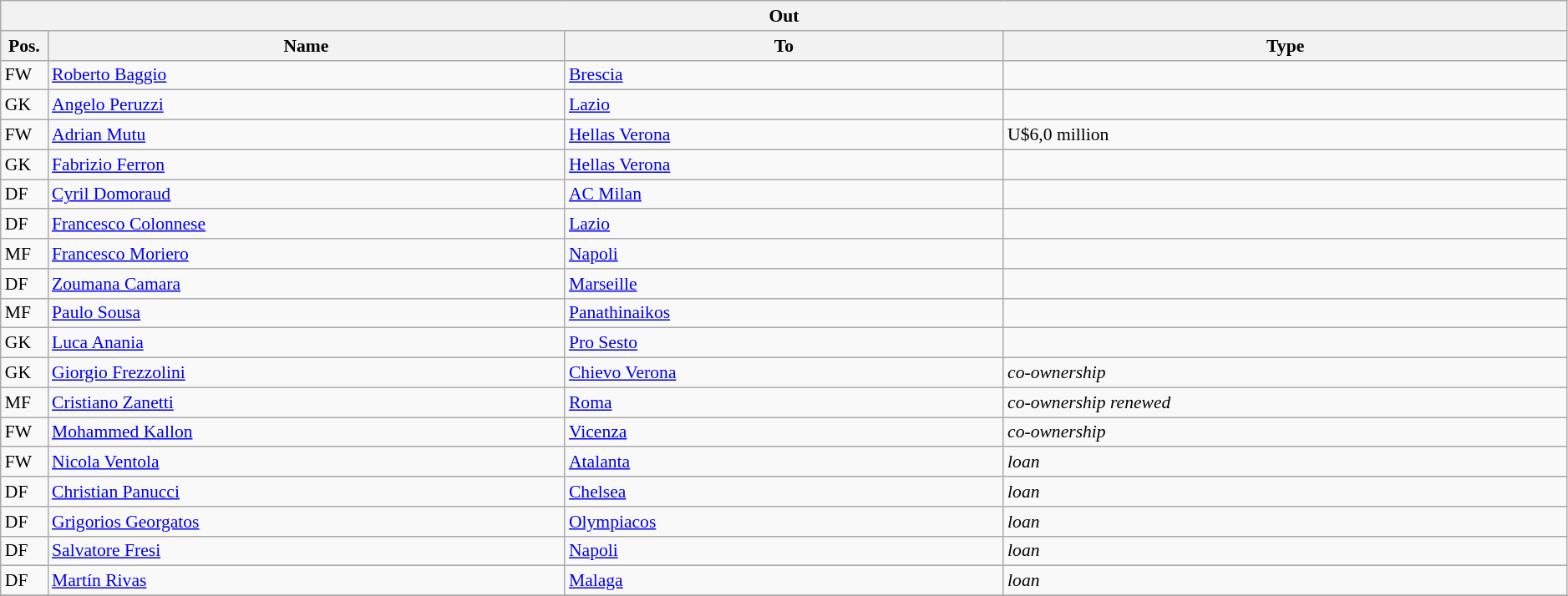<table class="wikitable" style="font-size:90%;width:99%;">
<tr>
<th colspan="4">Out</th>
</tr>
<tr>
<th width=3%>Pos.</th>
<th width=33%>Name</th>
<th width=28%>To</th>
<th width=36%>Type</th>
</tr>
<tr>
<td>FW</td>
<td><a href='#'>Roberto Baggio</a></td>
<td><a href='#'>Brescia</a></td>
<td></td>
</tr>
<tr>
<td>GK</td>
<td><a href='#'>Angelo Peruzzi</a></td>
<td><a href='#'>Lazio</a></td>
<td></td>
</tr>
<tr>
<td>FW</td>
<td><a href='#'>Adrian Mutu</a></td>
<td><a href='#'>Hellas Verona</a></td>
<td>U$6,0 million</td>
</tr>
<tr>
<td>GK</td>
<td><a href='#'>Fabrizio Ferron</a></td>
<td><a href='#'>Hellas Verona</a></td>
<td></td>
</tr>
<tr>
<td>DF</td>
<td><a href='#'>Cyril Domoraud</a></td>
<td><a href='#'>AC Milan</a></td>
<td></td>
</tr>
<tr>
<td>DF</td>
<td><a href='#'>Francesco Colonnese</a></td>
<td><a href='#'>Lazio</a></td>
<td></td>
</tr>
<tr>
<td>MF</td>
<td><a href='#'>Francesco Moriero</a></td>
<td><a href='#'>Napoli</a></td>
<td></td>
</tr>
<tr>
<td>DF</td>
<td><a href='#'>Zoumana Camara</a></td>
<td><a href='#'>Marseille</a></td>
<td></td>
</tr>
<tr>
<td>MF</td>
<td><a href='#'>Paulo Sousa</a></td>
<td><a href='#'>Panathinaikos</a></td>
<td></td>
</tr>
<tr>
<td>GK</td>
<td><a href='#'>Luca Anania</a></td>
<td><a href='#'>Pro Sesto</a></td>
<td></td>
</tr>
<tr>
<td>GK</td>
<td><a href='#'>Giorgio Frezzolini</a></td>
<td><a href='#'>Chievo Verona</a></td>
<td><em>co-ownership</em></td>
</tr>
<tr>
<td>MF</td>
<td><a href='#'>Cristiano Zanetti</a></td>
<td><a href='#'>Roma</a></td>
<td><em>co-ownership renewed</em></td>
</tr>
<tr>
<td>FW</td>
<td><a href='#'>Mohammed Kallon</a></td>
<td><a href='#'>Vicenza</a></td>
<td><em>co-ownership</em></td>
</tr>
<tr>
<td>FW</td>
<td><a href='#'>Nicola Ventola</a></td>
<td><a href='#'>Atalanta</a></td>
<td><em>loan</em></td>
</tr>
<tr>
<td>DF</td>
<td><a href='#'>Christian Panucci</a></td>
<td><a href='#'>Chelsea</a></td>
<td><em>loan</em></td>
</tr>
<tr>
<td>DF</td>
<td><a href='#'>Grigorios Georgatos</a></td>
<td><a href='#'>Olympiacos</a></td>
<td><em>loan</em></td>
</tr>
<tr>
<td>DF</td>
<td><a href='#'>Salvatore Fresi</a></td>
<td><a href='#'>Napoli</a></td>
<td><em>loan</em></td>
</tr>
<tr>
<td>DF</td>
<td><a href='#'>Martín Rivas</a></td>
<td><a href='#'>Malaga</a></td>
<td><em>loan</em></td>
</tr>
<tr>
</tr>
</table>
